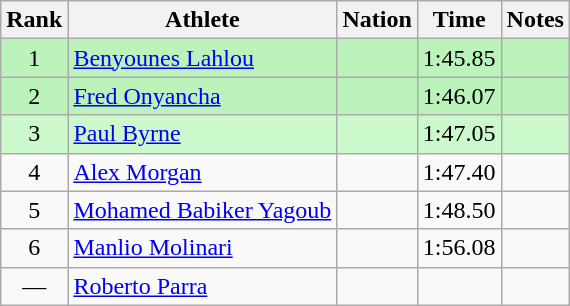<table class="wikitable sortable" style="text-align:center">
<tr>
<th>Rank</th>
<th>Athlete</th>
<th>Nation</th>
<th>Time</th>
<th>Notes</th>
</tr>
<tr bgcolor=bbf3bb>
<td>1</td>
<td align=left><a href='#'>Benyounes Lahlou</a></td>
<td align=left></td>
<td>1:45.85</td>
<td></td>
</tr>
<tr bgcolor=bbf3bb>
<td>2</td>
<td align=left><a href='#'>Fred Onyancha</a></td>
<td align=left></td>
<td>1:46.07</td>
<td></td>
</tr>
<tr bgcolor=ccf9cc>
<td>3</td>
<td align=left><a href='#'>Paul Byrne</a></td>
<td align=left></td>
<td>1:47.05</td>
<td></td>
</tr>
<tr>
<td>4</td>
<td align=left><a href='#'>Alex Morgan</a></td>
<td align=left></td>
<td>1:47.40</td>
<td></td>
</tr>
<tr>
<td>5</td>
<td align=left><a href='#'>Mohamed Babiker Yagoub</a></td>
<td align=left></td>
<td>1:48.50</td>
<td></td>
</tr>
<tr>
<td>6</td>
<td align=left><a href='#'>Manlio Molinari</a></td>
<td align=left></td>
<td>1:56.08</td>
<td></td>
</tr>
<tr>
<td data-sort-value=8>—</td>
<td align=left><a href='#'>Roberto Parra</a></td>
<td align=left></td>
<td></td>
<td></td>
</tr>
</table>
